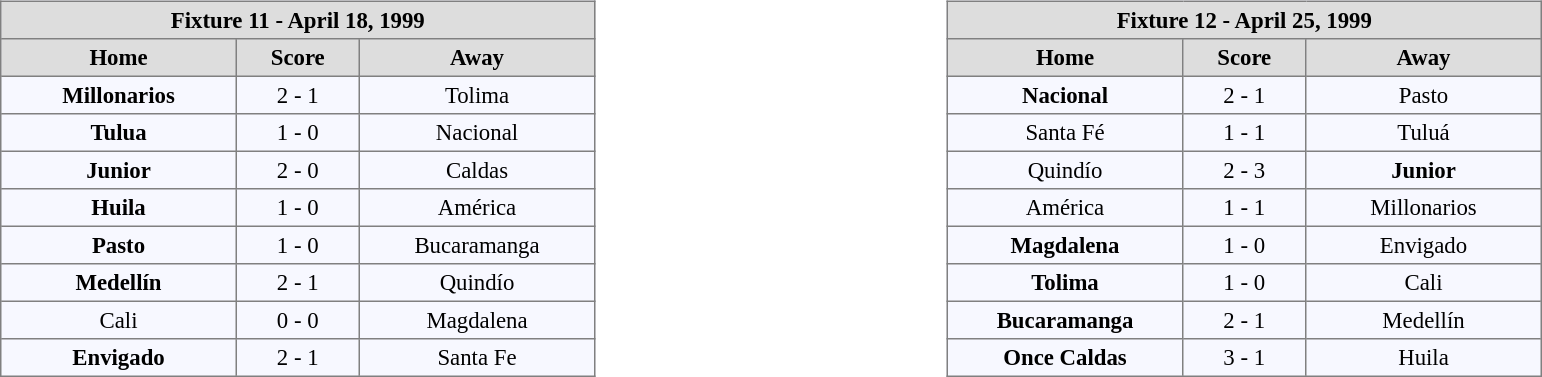<table width=100%>
<tr>
<td valign=top width=50% align=left><br><table align=center bgcolor="#f7f8ff" cellpadding="3" cellspacing="0" border="1" style="font-size: 95%; border: gray solid 1px; border-collapse: collapse;">
<tr align=center bgcolor=#DDDDDD style="color:black;">
<th colspan=3 align=center>Fixture 11 - April 18, 1999</th>
</tr>
<tr align=center bgcolor=#DDDDDD style="color:black;">
<th width="150">Home</th>
<th width="75">Score</th>
<th width="150">Away</th>
</tr>
<tr align=center>
<td><strong>Millonarios</strong></td>
<td>2 - 1</td>
<td>Tolima</td>
</tr>
<tr align=center>
<td><strong>Tulua</strong></td>
<td>1 - 0</td>
<td>Nacional</td>
</tr>
<tr align=center>
<td><strong>Junior</strong></td>
<td>2 - 0</td>
<td>Caldas</td>
</tr>
<tr align=center>
<td><strong>Huila</strong></td>
<td>1 - 0</td>
<td>América</td>
</tr>
<tr align=center>
<td><strong>Pasto </strong></td>
<td>1 - 0</td>
<td>Bucaramanga</td>
</tr>
<tr align=center>
<td><strong>Medellín</strong></td>
<td>2 - 1</td>
<td>Quindío</td>
</tr>
<tr align=center>
<td>Cali</td>
<td>0 - 0</td>
<td>Magdalena</td>
</tr>
<tr align=center>
<td><strong>Envigado </strong></td>
<td>2 - 1</td>
<td>Santa Fe</td>
</tr>
</table>
</td>
<td valign=top width=50% align=left><br><table align=center bgcolor="#f7f8ff" cellpadding="3" cellspacing="0" border="1" style="font-size: 95%; border: gray solid 1px; border-collapse: collapse;">
<tr align=center bgcolor=#DDDDDD style="color:black;">
<th colspan=3 align=center>Fixture 12 - April 25, 1999</th>
</tr>
<tr align=center bgcolor=#DDDDDD style="color:black;">
<th width="150">Home</th>
<th width="75">Score</th>
<th width="150">Away</th>
</tr>
<tr align=center>
<td><strong>Nacional</strong></td>
<td>2 - 1</td>
<td>Pasto</td>
</tr>
<tr align=center>
<td>Santa Fé</td>
<td>1 - 1</td>
<td>Tuluá</td>
</tr>
<tr align=center>
<td>Quindío</td>
<td>2 - 3</td>
<td><strong>Junior</strong></td>
</tr>
<tr align=center>
<td>América</td>
<td>1 - 1</td>
<td>Millonarios</td>
</tr>
<tr align=center>
<td><strong>Magdalena</strong></td>
<td>1 - 0</td>
<td>Envigado</td>
</tr>
<tr align=center>
<td><strong>Tolima</strong></td>
<td>1 - 0</td>
<td>Cali</td>
</tr>
<tr align=center>
<td><strong>Bucaramanga</strong></td>
<td>2 - 1</td>
<td>Medellín</td>
</tr>
<tr align=center>
<td><strong>Once Caldas </strong></td>
<td>3 - 1</td>
<td>Huila</td>
</tr>
</table>
</td>
</tr>
</table>
